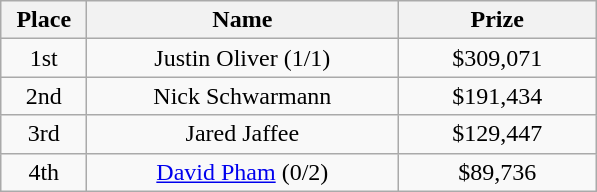<table class="wikitable">
<tr>
<th width="50">Place</th>
<th width="200">Name</th>
<th width="125">Prize</th>
</tr>
<tr>
<td align = "center">1st</td>
<td align = "center">Justin Oliver (1/1)</td>
<td align = "center">$309,071</td>
</tr>
<tr>
<td align = "center">2nd</td>
<td align = "center">Nick Schwarmann</td>
<td align = "center">$191,434</td>
</tr>
<tr>
<td align = "center">3rd</td>
<td align = "center">Jared Jaffee</td>
<td align = "center">$129,447</td>
</tr>
<tr>
<td align = "center">4th</td>
<td align = "center"><a href='#'>David Pham</a> (0/2)</td>
<td align = "center">$89,736</td>
</tr>
</table>
